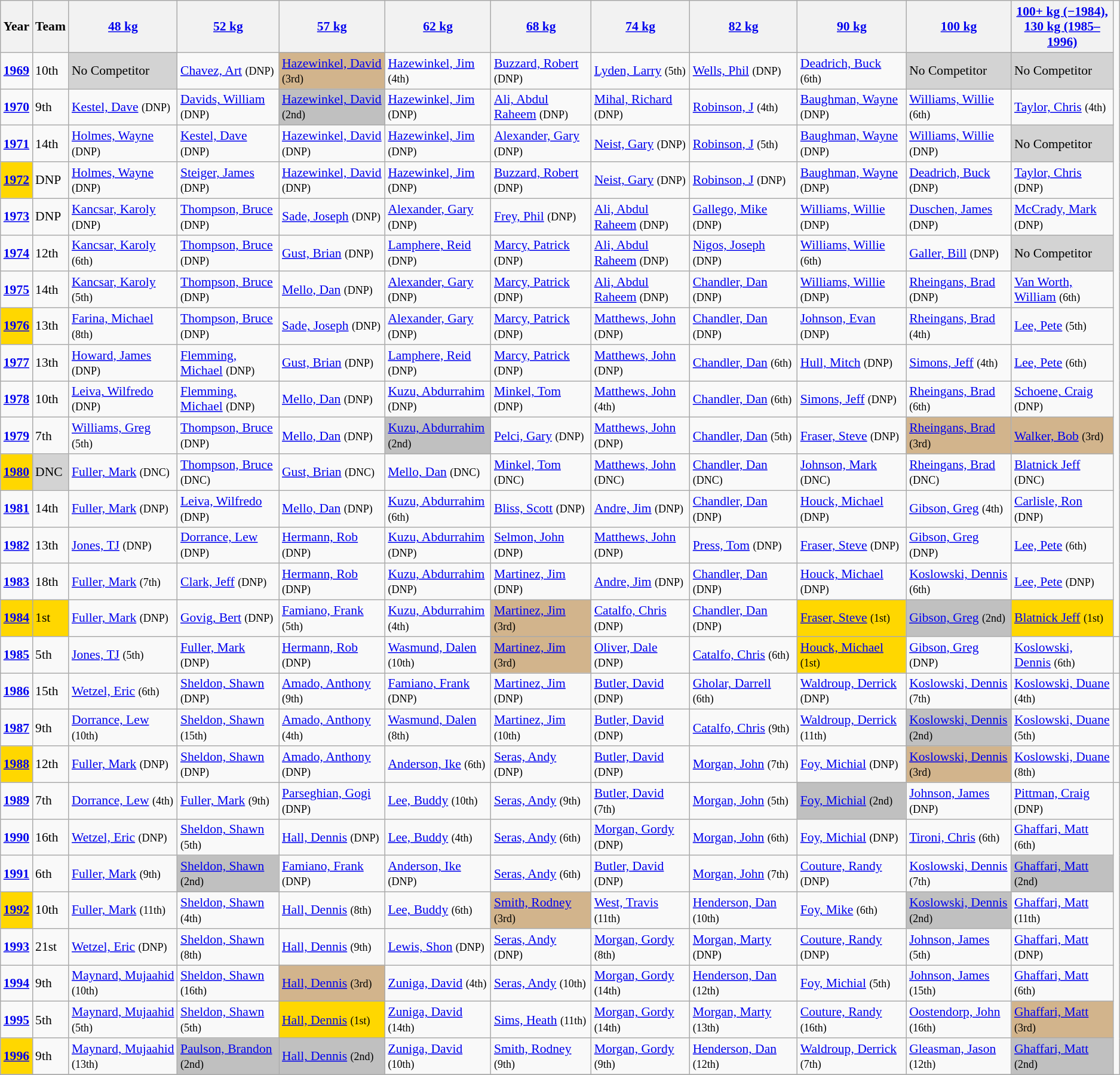<table class="wikitable sortable" style="font-size: 90%">
<tr>
<th>Year</th>
<th>Team</th>
<th width=225><a href='#'>48 kg</a></th>
<th width=200><a href='#'>52 kg</a></th>
<th width=200><a href='#'>57 kg</a></th>
<th width=200><a href='#'>62 kg</a></th>
<th width=200><a href='#'>68 kg</a></th>
<th width=200><a href='#'>74 kg</a></th>
<th width=220><a href='#'>82 kg</a></th>
<th width=225><a href='#'>90 kg</a></th>
<th width=200><a href='#'>100 kg</a></th>
<th width=200><a href='#'>100+ kg (−1984), 130 kg (1985–1996)</a></th>
</tr>
<tr>
<td><strong><a href='#'>1969</a></strong></td>
<td>10th</td>
<td bgcolor="lightgray">No Competitor</td>
<td><a href='#'>Chavez, Art</a> <small>(DNP)</small></td>
<td bgcolor="TAN"><a href='#'>Hazewinkel, David</a> <small>(3rd)</small></td>
<td><a href='#'>Hazewinkel, Jim</a> <small>(4th)</small></td>
<td><a href='#'>Buzzard, Robert</a> <small>(DNP)</small></td>
<td><a href='#'>Lyden, Larry</a> <small>(5th)</small></td>
<td><a href='#'>Wells, Phil</a> <small>(DNP)</small></td>
<td><a href='#'>Deadrich, Buck</a> <small> (6th)</small></td>
<td bgcolor="lightgray">No Competitor</td>
<td bgcolor="lightgray">No Competitor</td>
</tr>
<tr>
<td><strong><a href='#'>1970</a></strong></td>
<td>9th</td>
<td><a href='#'>Kestel, Dave</a> <small>(DNP)</small></td>
<td><a href='#'>Davids, William</a> <small>(DNP)</small></td>
<td bgcolor="SILVER"><a href='#'>Hazewinkel, David</a> <small>(2nd)</small></td>
<td><a href='#'>Hazewinkel, Jim</a> <small>(DNP)</small></td>
<td><a href='#'>Ali, Abdul Raheem</a> <small>(DNP)</small></td>
<td><a href='#'>Mihal, Richard</a> <small>(DNP)</small></td>
<td><a href='#'>Robinson, J</a> <small>(4th)</small></td>
<td><a href='#'>Baughman, Wayne</a> <small> (DNP)</small></td>
<td><a href='#'>Williams, Willie</a> <small>(6th)</small></td>
<td><a href='#'>Taylor, Chris</a> <small>(4th)</small></td>
</tr>
<tr>
<td><strong><a href='#'>1971</a></strong></td>
<td>14th</td>
<td><a href='#'>Holmes, Wayne</a> <small>(DNP)</small></td>
<td><a href='#'>Kestel, Dave</a> <small>(DNP)</small></td>
<td><a href='#'>Hazewinkel, David</a> <small>(DNP)</small></td>
<td><a href='#'>Hazewinkel, Jim</a> <small>(DNP)</small></td>
<td><a href='#'>Alexander, Gary</a> <small>(DNP)</small></td>
<td><a href='#'>Neist, Gary</a> <small>(DNP)</small></td>
<td><a href='#'>Robinson, J</a> <small> (5th)</small></td>
<td><a href='#'>Baughman, Wayne</a> <small> (DNP)</small></td>
<td><a href='#'>Williams, Willie</a> <small>(DNP)</small></td>
<td bgcolor="lightgray">No Competitor</td>
</tr>
<tr>
<td bgcolor="GOLD"><strong><a href='#'>1972</a></strong></td>
<td>DNP</td>
<td><a href='#'>Holmes, Wayne</a> <small>(DNP)</small></td>
<td><a href='#'>Steiger, James</a> <small>(DNP)</small></td>
<td><a href='#'>Hazewinkel, David</a> <small>(DNP)</small></td>
<td><a href='#'>Hazewinkel, Jim</a> <small>(DNP)</small></td>
<td><a href='#'>Buzzard, Robert</a> <small>(DNP)</small></td>
<td><a href='#'>Neist, Gary</a> <small>(DNP)</small></td>
<td><a href='#'>Robinson, J</a> <small> (DNP)</small></td>
<td><a href='#'>Baughman, Wayne</a> <small> (DNP)</small></td>
<td><a href='#'>Deadrich, Buck</a> <small>(DNP)</small></td>
<td><a href='#'>Taylor, Chris</a> <small>(DNP)</small></td>
</tr>
<tr>
<td><strong><a href='#'>1973</a></strong></td>
<td>DNP</td>
<td><a href='#'>Kancsar, Karoly</a> <small>(DNP)</small></td>
<td><a href='#'>Thompson, Bruce</a> <small>(DNP)</small></td>
<td><a href='#'>Sade, Joseph</a> <small>(DNP)</small></td>
<td><a href='#'>Alexander, Gary</a> <small>(DNP)</small></td>
<td><a href='#'>Frey, Phil</a> <small>(DNP)</small></td>
<td><a href='#'>Ali, Abdul Raheem</a> <small>(DNP)</small></td>
<td><a href='#'>Gallego, Mike</a> <small>(DNP)</small></td>
<td><a href='#'>Williams, Willie</a> <small>(DNP)</small></td>
<td><a href='#'>Duschen, James</a> <small>(DNP)</small></td>
<td><a href='#'>McCrady, Mark</a> <small>(DNP)</small></td>
</tr>
<tr>
<td><strong><a href='#'>1974</a></strong></td>
<td>12th</td>
<td><a href='#'>Kancsar, Karoly</a> <small>(6th)</small></td>
<td><a href='#'>Thompson, Bruce</a> <small>(DNP)</small></td>
<td><a href='#'>Gust, Brian</a> <small>(DNP)</small></td>
<td><a href='#'>Lamphere, Reid</a> <small>(DNP)</small></td>
<td><a href='#'>Marcy, Patrick</a> <small>(DNP)</small></td>
<td><a href='#'>Ali, Abdul Raheem</a> <small>(DNP)</small></td>
<td><a href='#'>Nigos, Joseph</a> <small>(DNP)</small></td>
<td><a href='#'>Williams, Willie</a> <small>(6th)</small></td>
<td><a href='#'>Galler, Bill</a> <small>(DNP)</small></td>
<td bgcolor="lightgray">No Competitor</td>
</tr>
<tr>
<td><strong><a href='#'>1975</a></strong></td>
<td>14th</td>
<td><a href='#'>Kancsar, Karoly</a> <small>(5th)</small></td>
<td><a href='#'>Thompson, Bruce</a> <small>(DNP)</small></td>
<td><a href='#'>Mello, Dan</a> <small>(DNP)</small></td>
<td><a href='#'>Alexander, Gary</a> <small>(DNP)</small></td>
<td><a href='#'>Marcy, Patrick</a> <small>(DNP)</small></td>
<td><a href='#'>Ali, Abdul Raheem</a> <small>(DNP)</small></td>
<td><a href='#'>Chandler, Dan</a> <small>(DNP)</small></td>
<td><a href='#'>Williams, Willie</a> <small>(DNP)</small></td>
<td><a href='#'>Rheingans, Brad</a> <small>(DNP)</small></td>
<td><a href='#'>Van Worth, William</a> <small>(6th)</small></td>
</tr>
<tr>
<td bgcolor="GOLD"><strong><a href='#'>1976</a></strong></td>
<td>13th</td>
<td><a href='#'>Farina, Michael</a> <small>(8th)</small></td>
<td><a href='#'>Thompson, Bruce</a> <small>(DNP)</small></td>
<td><a href='#'>Sade, Joseph</a> <small>(DNP)</small></td>
<td><a href='#'>Alexander, Gary</a> <small>(DNP)</small></td>
<td><a href='#'>Marcy, Patrick</a> <small>(DNP)</small></td>
<td><a href='#'>Matthews, John</a> <small>(DNP)</small></td>
<td><a href='#'>Chandler, Dan</a> <small>(DNP)</small></td>
<td><a href='#'>Johnson, Evan</a> <small> (DNP)</small></td>
<td><a href='#'>Rheingans, Brad</a> <small>(4th)</small></td>
<td><a href='#'>Lee, Pete</a> <small>(5th)</small></td>
</tr>
<tr>
<td><strong><a href='#'>1977</a></strong></td>
<td>13th</td>
<td><a href='#'>Howard, James</a> <small>(DNP)</small></td>
<td><a href='#'>Flemming, Michael</a> <small>(DNP)</small></td>
<td><a href='#'>Gust, Brian</a> <small>(DNP)</small></td>
<td><a href='#'>Lamphere, Reid</a> <small>(DNP)</small></td>
<td><a href='#'>Marcy, Patrick</a> <small>(DNP)</small></td>
<td><a href='#'>Matthews, John</a> <small>(DNP)</small></td>
<td><a href='#'>Chandler, Dan</a> <small>(6th)</small></td>
<td><a href='#'>Hull, Mitch</a> <small> (DNP)</small></td>
<td><a href='#'>Simons, Jeff</a> <small>(4th)</small></td>
<td><a href='#'>Lee, Pete</a> <small>(6th)</small></td>
</tr>
<tr>
<td><strong><a href='#'>1978</a></strong></td>
<td>10th</td>
<td><a href='#'>Leiva, Wilfredo</a> <small>(DNP)</small></td>
<td><a href='#'>Flemming, Michael</a> <small>(DNP)</small></td>
<td><a href='#'>Mello, Dan</a> <small>(DNP)</small></td>
<td><a href='#'>Kuzu, Abdurrahim</a> <small>(DNP)</small></td>
<td><a href='#'>Minkel, Tom</a> <small>(DNP)</small></td>
<td><a href='#'>Matthews, John</a> <small>(4th)</small></td>
<td><a href='#'>Chandler, Dan</a> <small>(6th)</small></td>
<td><a href='#'>Simons, Jeff</a> <small>(DNP)</small></td>
<td><a href='#'>Rheingans, Brad</a> <small>(6th)</small></td>
<td><a href='#'>Schoene, Craig</a> <small>(DNP)</small></td>
</tr>
<tr>
<td><strong><a href='#'>1979</a></strong></td>
<td>7th</td>
<td><a href='#'>Williams, Greg</a> <small>(5th)</small></td>
<td><a href='#'>Thompson, Bruce</a> <small>(DNP)</small></td>
<td><a href='#'>Mello, Dan</a> <small>(DNP)</small></td>
<td bgcolor="SILVER"><a href='#'>Kuzu, Abdurrahim</a> <small>(2nd)</small></td>
<td><a href='#'>Pelci, Gary</a> <small>(DNP)</small></td>
<td><a href='#'>Matthews, John</a> <small>(DNP)</small></td>
<td><a href='#'>Chandler, Dan</a> <small>(5th)</small></td>
<td><a href='#'>Fraser, Steve</a> <small> (DNP)</small></td>
<td bgcolor="tan"><a href='#'>Rheingans, Brad</a> <small>(3rd)</small></td>
<td bgcolor="tan"><a href='#'>Walker, Bob</a> <small>(3rd)</small></td>
</tr>
<tr>
<td bgcolor="GOLD"><strong><a href='#'>1980</a></strong></td>
<td bgcolor="lightgray">DNC</td>
<td><a href='#'>Fuller, Mark</a> <small>(DNC)</small></td>
<td><a href='#'>Thompson, Bruce</a> <small>(DNC)</small></td>
<td><a href='#'>Gust, Brian</a> <small>(DNC)</small></td>
<td><a href='#'>Mello, Dan</a> <small>(DNC)</small></td>
<td><a href='#'>Minkel, Tom</a> <small>(DNC)</small></td>
<td><a href='#'>Matthews, John</a> <small>(DNC)</small></td>
<td><a href='#'>Chandler, Dan</a> <small>(DNC)</small></td>
<td><a href='#'>Johnson, Mark</a> <small> (DNC)</small></td>
<td><a href='#'>Rheingans, Brad</a> <small>(DNC)</small></td>
<td><a href='#'>Blatnick Jeff</a> <small>(DNC)</small></td>
</tr>
<tr>
<td><strong><a href='#'>1981</a></strong></td>
<td>14th</td>
<td><a href='#'>Fuller, Mark</a> <small>(DNP)</small></td>
<td><a href='#'>Leiva, Wilfredo</a> <small>(DNP)</small></td>
<td><a href='#'>Mello, Dan</a> <small>(DNP)</small></td>
<td><a href='#'>Kuzu, Abdurrahim</a> <small>(6th)</small></td>
<td><a href='#'>Bliss, Scott</a> <small>(DNP)</small></td>
<td><a href='#'>Andre, Jim</a> <small>(DNP)</small></td>
<td><a href='#'>Chandler, Dan</a> <small>(DNP)</small></td>
<td><a href='#'>Houck, Michael</a> <small> (DNP)</small></td>
<td><a href='#'>Gibson, Greg</a> <small>(4th)</small></td>
<td><a href='#'>Carlisle, Ron</a> <small>(DNP)</small></td>
</tr>
<tr>
<td><strong><a href='#'>1982</a></strong></td>
<td>13th</td>
<td><a href='#'>Jones, TJ</a> <small>(DNP)</small></td>
<td><a href='#'>Dorrance, Lew</a> <small>(DNP)</small></td>
<td><a href='#'>Hermann, Rob</a> <small>(DNP)</small></td>
<td><a href='#'>Kuzu, Abdurrahim</a> <small>(DNP)</small></td>
<td><a href='#'>Selmon, John</a> <small>(DNP)</small></td>
<td><a href='#'>Matthews, John</a> <small>(DNP)</small></td>
<td><a href='#'>Press, Tom</a> <small>(DNP)</small></td>
<td><a href='#'>Fraser, Steve</a> <small> (DNP)</small></td>
<td><a href='#'>Gibson, Greg</a> <small>(DNP)</small></td>
<td><a href='#'>Lee, Pete</a> <small>(6th)</small></td>
</tr>
<tr>
<td><strong><a href='#'>1983</a></strong></td>
<td>18th</td>
<td><a href='#'>Fuller, Mark</a> <small>(7th)</small></td>
<td><a href='#'>Clark, Jeff</a> <small>(DNP)</small></td>
<td><a href='#'>Hermann, Rob</a> <small>(DNP)</small></td>
<td><a href='#'>Kuzu, Abdurrahim</a> <small>(DNP)</small></td>
<td><a href='#'>Martinez, Jim</a> <small> (DNP)</small></td>
<td><a href='#'>Andre, Jim</a> <small>(DNP)</small></td>
<td><a href='#'>Chandler, Dan</a> <small>(DNP)</small></td>
<td><a href='#'>Houck, Michael</a> <small> (DNP)</small></td>
<td><a href='#'>Koslowski, Dennis</a> <small>(6th)</small></td>
<td><a href='#'>Lee, Pete</a> <small>(DNP)</small></td>
</tr>
<tr>
<td bgcolor="GOLD"><strong><a href='#'>1984</a></strong></td>
<td bgcolor="GOLD">1st</td>
<td><a href='#'>Fuller, Mark</a> <small>(DNP)</small></td>
<td><a href='#'>Govig, Bert</a> <small>(DNP)</small></td>
<td><a href='#'>Famiano, Frank</a> <small>(5th)</small></td>
<td><a href='#'>Kuzu, Abdurrahim</a> <small>(4th)</small></td>
<td bgcolor="tan"><a href='#'>Martinez, Jim</a> <small>(3rd)</small></td>
<td><a href='#'>Catalfo, Chris</a> <small>(DNP)</small></td>
<td><a href='#'>Chandler, Dan</a> <small>(DNP)</small></td>
<td bgcolor="GOLD"><a href='#'>Fraser, Steve</a> <small>(1st)</small></td>
<td bgcolor="SILVER"><a href='#'>Gibson, Greg</a> <small>(2nd)</small></td>
<td bgcolor="GOLD"><a href='#'>Blatnick Jeff</a> <small>(1st)</small></td>
</tr>
<tr>
<td><strong><a href='#'>1985</a></strong></td>
<td>5th</td>
<td><a href='#'>Jones, TJ</a> <small>(5th)</small></td>
<td><a href='#'>Fuller, Mark</a> <small>(DNP)</small></td>
<td><a href='#'>Hermann, Rob</a> <small>(DNP)</small></td>
<td><a href='#'>Wasmund, Dalen</a> <small>(10th)</small></td>
<td bgcolor="TAN"><a href='#'>Martinez, Jim</a> <small> (3rd)</small></td>
<td><a href='#'>Oliver, Dale</a> <small>(DNP)</small></td>
<td><a href='#'>Catalfo, Chris</a> <small>(6th)</small></td>
<td bgcolor="GOLD"><a href='#'>Houck, Michael</a> <small> (1st)</small></td>
<td><a href='#'>Gibson, Greg</a> <small>(DNP)</small></td>
<td><a href='#'>Koslowski, Dennis</a> <small>(6th)</small></td>
<td></td>
</tr>
<tr>
<td><strong><a href='#'>1986</a></strong></td>
<td>15th</td>
<td><a href='#'>Wetzel, Eric</a> <small>(6th)</small></td>
<td><a href='#'>Sheldon, Shawn</a> <small>(DNP)</small></td>
<td><a href='#'>Amado, Anthony</a> <small>(9th)</small></td>
<td><a href='#'>Famiano, Frank</a> <small>(DNP)</small></td>
<td><a href='#'>Martinez, Jim</a> <small> (DNP)</small></td>
<td><a href='#'>Butler, David</a> <small>(DNP)</small></td>
<td><a href='#'>Gholar, Darrell</a> <small>(6th)</small></td>
<td><a href='#'>Waldroup, Derrick</a> <small> (DNP)</small></td>
<td><a href='#'>Koslowski, Dennis</a> <small>(7th)</small></td>
<td><a href='#'>Koslowski, Duane</a> <small>(4th)</small></td>
<td></td>
</tr>
<tr>
<td><strong><a href='#'>1987</a></strong></td>
<td>9th</td>
<td><a href='#'>Dorrance, Lew</a> <small>(10th)</small></td>
<td><a href='#'>Sheldon, Shawn</a> <small>(15th)</small></td>
<td><a href='#'>Amado, Anthony</a> <small>(4th)</small></td>
<td><a href='#'>Wasmund, Dalen</a> <small>(8th)</small></td>
<td><a href='#'>Martinez, Jim</a> <small> (10th)</small></td>
<td><a href='#'>Butler, David</a> <small>(DNP)</small></td>
<td><a href='#'>Catalfo, Chris</a> <small>(9th)</small></td>
<td><a href='#'>Waldroup, Derrick</a> <small>(11th)</small></td>
<td bgcolor="SILVER"><a href='#'>Koslowski, Dennis</a> <small>(2nd)</small></td>
<td><a href='#'>Koslowski, Duane</a> <small>(5th)</small></td>
<td></td>
</tr>
<tr>
<td bgcolor="GOLD"><strong><a href='#'>1988</a></strong></td>
<td>12th</td>
<td><a href='#'>Fuller, Mark</a> <small>(DNP)</small></td>
<td><a href='#'>Sheldon, Shawn</a> <small>(DNP)</small></td>
<td><a href='#'>Amado, Anthony</a> <small>(DNP)</small></td>
<td><a href='#'>Anderson, Ike</a> <small>(6th)</small></td>
<td><a href='#'>Seras, Andy</a> <small>(DNP)</small></td>
<td><a href='#'>Butler, David</a> <small>(DNP)</small></td>
<td><a href='#'>Morgan, John</a> <small>(7th)</small></td>
<td><a href='#'>Foy, Michial</a> <small> (DNP)</small></td>
<td bgcolor="TAN"><a href='#'>Koslowski, Dennis</a> <small>(3rd)</small></td>
<td><a href='#'>Koslowski, Duane</a> <small>(8th)</small></td>
<td></td>
</tr>
<tr>
<td><strong><a href='#'>1989</a></strong></td>
<td>7th</td>
<td><a href='#'>Dorrance, Lew</a> <small>(4th)</small></td>
<td><a href='#'>Fuller, Mark</a> <small>(9th)</small></td>
<td><a href='#'>Parseghian, Gogi</a> <small>(DNP)</small></td>
<td><a href='#'>Lee, Buddy</a> <small>(10th)</small></td>
<td><a href='#'>Seras, Andy</a> <small>(9th)</small></td>
<td><a href='#'>Butler, David</a> <small>(7th)</small></td>
<td><a href='#'>Morgan, John</a> <small>(5th)</small></td>
<td bgcolor="SILVER"><a href='#'>Foy, Michial</a> <small> (2nd)</small></td>
<td><a href='#'>Johnson, James</a> <small>(DNP)</small></td>
<td><a href='#'>Pittman, Craig</a> <small>(DNP)</small></td>
</tr>
<tr>
<td><strong><a href='#'>1990</a></strong></td>
<td>16th</td>
<td><a href='#'>Wetzel, Eric</a> <small>(DNP)</small></td>
<td><a href='#'>Sheldon, Shawn</a> <small>(5th)</small></td>
<td><a href='#'>Hall, Dennis</a> <small>(DNP)</small></td>
<td><a href='#'>Lee, Buddy</a> <small>(4th)</small></td>
<td><a href='#'>Seras, Andy</a> <small>(6th)</small></td>
<td><a href='#'>Morgan, Gordy</a> <small>(DNP)</small></td>
<td><a href='#'>Morgan, John</a> <small>(6th)</small></td>
<td><a href='#'>Foy, Michial</a> <small> (DNP)</small></td>
<td><a href='#'>Tironi, Chris</a> <small>(6th)</small></td>
<td><a href='#'>Ghaffari, Matt</a> <small>(6th)</small></td>
</tr>
<tr>
<td><strong><a href='#'>1991</a></strong></td>
<td>6th</td>
<td><a href='#'>Fuller, Mark</a> <small>(9th)</small></td>
<td bgcolor="silver"><a href='#'>Sheldon, Shawn</a> <small>(2nd)</small></td>
<td><a href='#'>Famiano, Frank</a> <small>(DNP)</small></td>
<td><a href='#'>Anderson, Ike</a> <small>(DNP)</small></td>
<td><a href='#'>Seras, Andy</a> <small>(6th)</small></td>
<td><a href='#'>Butler, David</a> <small>(DNP)</small></td>
<td><a href='#'>Morgan, John</a> <small>(7th)</small></td>
<td><a href='#'>Couture, Randy</a> <small>(DNP)</small></td>
<td><a href='#'>Koslowski, Dennis</a> <small>(7th)</small></td>
<td bgcolor="SILVER"><a href='#'>Ghaffari, Matt</a> <small>(2nd)</small></td>
</tr>
<tr>
<td bgcolor="GOLD"><strong><a href='#'>1992</a></strong></td>
<td>10th</td>
<td><a href='#'>Fuller, Mark</a> <small>(11th)</small></td>
<td><a href='#'>Sheldon, Shawn</a> <small>(4th)</small></td>
<td><a href='#'>Hall, Dennis</a> <small>(8th)</small></td>
<td><a href='#'>Lee, Buddy</a> <small>(6th)</small></td>
<td bgcolor="TAN"><a href='#'>Smith, Rodney</a> <small>(3rd)</small></td>
<td><a href='#'>West, Travis</a> <small>(11th)</small></td>
<td><a href='#'>Henderson, Dan</a> <small>(10th)</small></td>
<td><a href='#'>Foy, Mike</a> <small>(6th)</small></td>
<td bgcolor="SILVER"><a href='#'>Koslowski, Dennis</a> <small>(2nd)</small></td>
<td><a href='#'>Ghaffari, Matt</a> <small>(11th)</small></td>
</tr>
<tr>
<td><strong><a href='#'>1993</a></strong></td>
<td>21st</td>
<td><a href='#'>Wetzel, Eric</a> <small>(DNP)</small></td>
<td><a href='#'>Sheldon, Shawn</a> <small>(8th)</small></td>
<td><a href='#'>Hall, Dennis</a> <small>(9th)</small></td>
<td><a href='#'>Lewis, Shon</a> <small>(DNP)</small></td>
<td><a href='#'>Seras, Andy</a> <small>(DNP)</small></td>
<td><a href='#'>Morgan, Gordy</a> <small>(8th)</small></td>
<td><a href='#'>Morgan, Marty</a> <small>(DNP)</small></td>
<td><a href='#'>Couture, Randy</a> <small>(DNP)</small></td>
<td><a href='#'>Johnson, James</a> <small>(5th)</small></td>
<td><a href='#'>Ghaffari, Matt</a> <small>(DNP)</small></td>
</tr>
<tr>
<td><strong><a href='#'>1994</a></strong></td>
<td>9th</td>
<td><a href='#'>Maynard, Mujaahid</a> <small>(10th)</small></td>
<td><a href='#'>Sheldon, Shawn</a> <small>(16th)</small></td>
<td bgcolor="tan"><a href='#'>Hall, Dennis</a> <small>(3rd)</small></td>
<td><a href='#'>Zuniga, David</a> <small>(4th)</small></td>
<td><a href='#'>Seras, Andy</a> <small>(10th)</small></td>
<td><a href='#'>Morgan, Gordy</a> <small>(14th)</small></td>
<td><a href='#'>Henderson, Dan</a> <small>(12th)</small></td>
<td><a href='#'>Foy, Michial</a> <small>(5th)</small></td>
<td><a href='#'>Johnson, James</a> <small>(15th)</small></td>
<td><a href='#'>Ghaffari, Matt</a> <small>(6th)</small></td>
</tr>
<tr>
<td><strong><a href='#'>1995</a></strong></td>
<td>5th</td>
<td><a href='#'>Maynard, Mujaahid</a> <small>(5th)</small></td>
<td><a href='#'>Sheldon, Shawn</a> <small>(5th)</small></td>
<td bgcolor="gold"><a href='#'>Hall, Dennis</a> <small>(1st)</small></td>
<td><a href='#'>Zuniga, David</a> <small>(14th)</small></td>
<td><a href='#'>Sims, Heath</a> <small>(11th)</small></td>
<td><a href='#'>Morgan, Gordy</a> <small>(14th)</small></td>
<td><a href='#'>Morgan, Marty</a> <small>(13th)</small></td>
<td><a href='#'>Couture, Randy</a> <small>(16th)</small></td>
<td><a href='#'>Oostendorp, John</a> <small>(16th)</small></td>
<td bgcolor="TAN"><a href='#'>Ghaffari, Matt</a> <small>(3rd)</small></td>
</tr>
<tr>
<td bgcolor="GOLD"><strong><a href='#'>1996</a></strong></td>
<td>9th</td>
<td><a href='#'>Maynard, Mujaahid</a> <small>(13th)</small></td>
<td bgcolor="SILVER"><a href='#'>Paulson, Brandon</a> <small>(2nd)</small></td>
<td bgcolor="SILVER"><a href='#'>Hall, Dennis</a> <small>(2nd)</small></td>
<td><a href='#'>Zuniga, David</a> <small>(10th)</small></td>
<td><a href='#'>Smith, Rodney</a> <small>(9th)</small></td>
<td><a href='#'>Morgan, Gordy</a> <small>(9th)</small></td>
<td><a href='#'>Henderson, Dan</a> <small>(12th)</small></td>
<td><a href='#'>Waldroup, Derrick</a> <small>(7th)</small></td>
<td><a href='#'>Gleasman, Jason</a> <small>(12th)</small></td>
<td bgcolor="SILVER"><a href='#'>Ghaffari, Matt</a> <small>(2nd)</small></td>
</tr>
<tr>
</tr>
</table>
